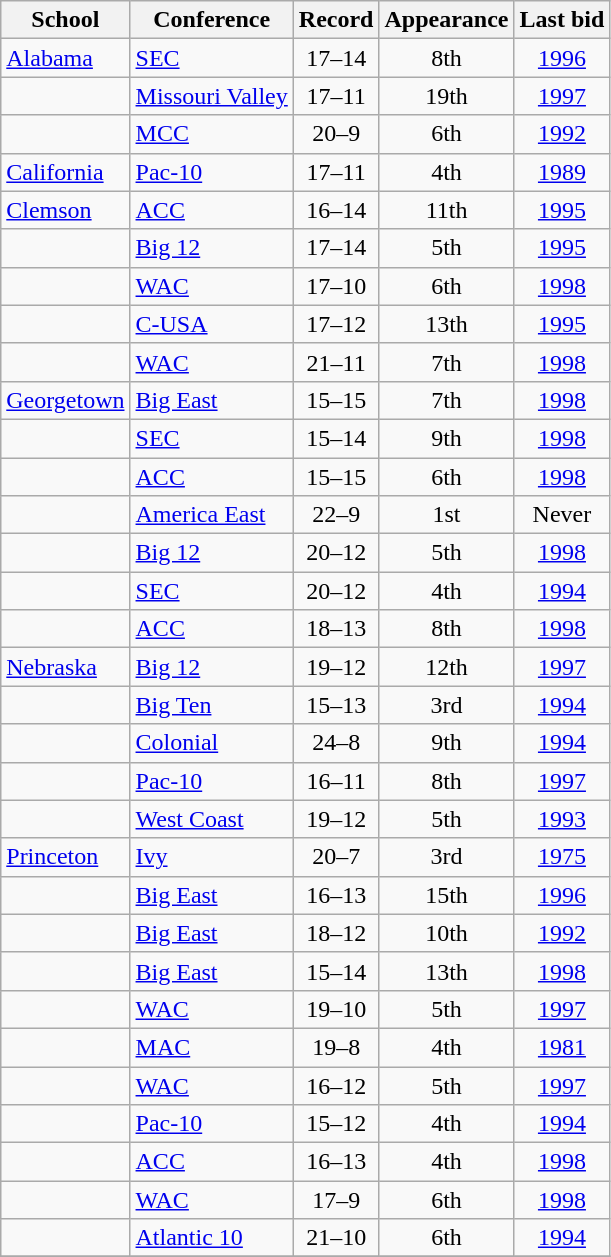<table class="wikitable sortable" style="text-align: center;">
<tr>
<th>School</th>
<th>Conference</th>
<th>Record</th>
<th>Appearance</th>
<th>Last bid</th>
</tr>
<tr>
<td align=left><a href='#'>Alabama</a></td>
<td align=left><a href='#'>SEC</a></td>
<td>17–14</td>
<td>8th</td>
<td><a href='#'>1996</a></td>
</tr>
<tr>
<td align=left></td>
<td align=left><a href='#'>Missouri Valley</a></td>
<td>17–11</td>
<td>19th</td>
<td><a href='#'>1997</a></td>
</tr>
<tr>
<td align=left></td>
<td align=left><a href='#'>MCC</a></td>
<td>20–9</td>
<td>6th</td>
<td><a href='#'>1992</a></td>
</tr>
<tr>
<td align=left><a href='#'>California</a></td>
<td align=left><a href='#'>Pac-10</a></td>
<td>17–11</td>
<td>4th</td>
<td><a href='#'>1989</a></td>
</tr>
<tr>
<td align=left><a href='#'>Clemson</a></td>
<td align=left><a href='#'>ACC</a></td>
<td>16–14</td>
<td>11th</td>
<td><a href='#'>1995</a></td>
</tr>
<tr>
<td align=left></td>
<td align=left><a href='#'>Big 12</a></td>
<td>17–14</td>
<td>5th</td>
<td><a href='#'>1995</a></td>
</tr>
<tr>
<td align=left></td>
<td align=left><a href='#'>WAC</a></td>
<td>17–10</td>
<td>6th</td>
<td><a href='#'>1998</a></td>
</tr>
<tr>
<td align=left></td>
<td align=left><a href='#'>C-USA</a></td>
<td>17–12</td>
<td>13th</td>
<td><a href='#'>1995</a></td>
</tr>
<tr>
<td align=left></td>
<td align=left><a href='#'>WAC</a></td>
<td>21–11</td>
<td>7th</td>
<td><a href='#'>1998</a></td>
</tr>
<tr>
<td align=left><a href='#'>Georgetown</a></td>
<td align=left><a href='#'>Big East</a></td>
<td>15–15</td>
<td>7th</td>
<td><a href='#'>1998</a></td>
</tr>
<tr>
<td align=left></td>
<td align=left><a href='#'>SEC</a></td>
<td>15–14</td>
<td>9th</td>
<td><a href='#'>1998</a></td>
</tr>
<tr>
<td align=left></td>
<td align=left><a href='#'>ACC</a></td>
<td>15–15</td>
<td>6th</td>
<td><a href='#'>1998</a></td>
</tr>
<tr>
<td align=left></td>
<td align=left><a href='#'>America East</a></td>
<td>22–9</td>
<td>1st</td>
<td>Never</td>
</tr>
<tr>
<td align=left></td>
<td align=left><a href='#'>Big 12</a></td>
<td>20–12</td>
<td>5th</td>
<td><a href='#'>1998</a></td>
</tr>
<tr>
<td align=left></td>
<td align=left><a href='#'>SEC</a></td>
<td>20–12</td>
<td>4th</td>
<td><a href='#'>1994</a></td>
</tr>
<tr>
<td align=left></td>
<td align=left><a href='#'>ACC</a></td>
<td>18–13</td>
<td>8th</td>
<td><a href='#'>1998</a></td>
</tr>
<tr>
<td align=left><a href='#'>Nebraska</a></td>
<td align=left><a href='#'>Big 12</a></td>
<td>19–12</td>
<td>12th</td>
<td><a href='#'>1997</a></td>
</tr>
<tr>
<td align=left></td>
<td align=left><a href='#'>Big Ten</a></td>
<td>15–13</td>
<td>3rd</td>
<td><a href='#'>1994</a></td>
</tr>
<tr>
<td align=left></td>
<td align=left><a href='#'>Colonial</a></td>
<td>24–8</td>
<td>9th</td>
<td><a href='#'>1994</a></td>
</tr>
<tr>
<td align=left></td>
<td align=left><a href='#'>Pac-10</a></td>
<td>16–11</td>
<td>8th</td>
<td><a href='#'>1997</a></td>
</tr>
<tr>
<td align=left></td>
<td align=left><a href='#'>West Coast</a></td>
<td>19–12</td>
<td>5th</td>
<td><a href='#'>1993</a></td>
</tr>
<tr>
<td align=left><a href='#'>Princeton</a></td>
<td align=left><a href='#'>Ivy</a></td>
<td>20–7</td>
<td>3rd</td>
<td><a href='#'>1975</a></td>
</tr>
<tr>
<td align=left></td>
<td align=left><a href='#'>Big East</a></td>
<td>16–13</td>
<td>15th</td>
<td><a href='#'>1996</a></td>
</tr>
<tr>
<td align=left></td>
<td align=left><a href='#'>Big East</a></td>
<td>18–12</td>
<td>10th</td>
<td><a href='#'>1992</a></td>
</tr>
<tr>
<td align=left></td>
<td align=left><a href='#'>Big East</a></td>
<td>15–14</td>
<td>13th</td>
<td><a href='#'>1998</a></td>
</tr>
<tr>
<td align=left></td>
<td align=left><a href='#'>WAC</a></td>
<td>19–10</td>
<td>5th</td>
<td><a href='#'>1997</a></td>
</tr>
<tr>
<td align=left></td>
<td align=left><a href='#'>MAC</a></td>
<td>19–8</td>
<td>4th</td>
<td><a href='#'>1981</a></td>
</tr>
<tr>
<td align=left></td>
<td align=left><a href='#'>WAC</a></td>
<td>16–12</td>
<td>5th</td>
<td><a href='#'>1997</a></td>
</tr>
<tr>
<td align=left></td>
<td align=left><a href='#'>Pac-10</a></td>
<td>15–12</td>
<td>4th</td>
<td><a href='#'>1994</a></td>
</tr>
<tr>
<td align=left></td>
<td align=left><a href='#'>ACC</a></td>
<td>16–13</td>
<td>4th</td>
<td><a href='#'>1998</a></td>
</tr>
<tr>
<td align=left></td>
<td align=left><a href='#'>WAC</a></td>
<td>17–9</td>
<td>6th</td>
<td><a href='#'>1998</a></td>
</tr>
<tr>
<td align=left></td>
<td align=left><a href='#'>Atlantic 10</a></td>
<td>21–10</td>
<td>6th</td>
<td><a href='#'>1994</a></td>
</tr>
<tr>
</tr>
</table>
